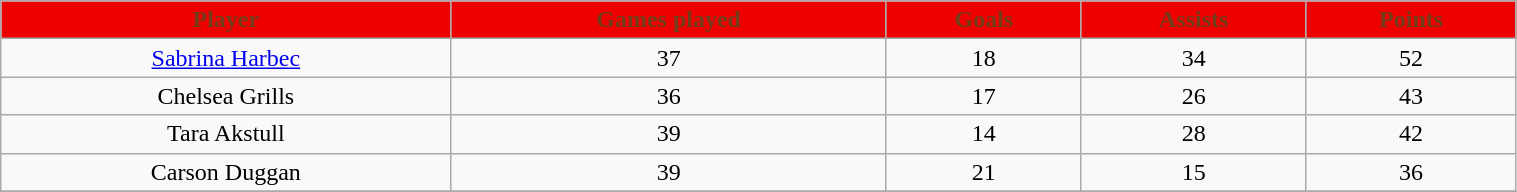<table class="wikitable" width="80%">
<tr align="center"  style="background:#EE0000;color:#733D1A;">
<td><strong>Player</strong></td>
<td><strong>Games played</strong></td>
<td><strong>Goals</strong></td>
<td><strong>Assists</strong></td>
<td><strong>Points</strong></td>
</tr>
<tr align="center" bgcolor="">
<td><a href='#'>Sabrina Harbec</a></td>
<td>37</td>
<td>18</td>
<td>34</td>
<td>52</td>
</tr>
<tr align="center" bgcolor="">
<td>Chelsea Grills</td>
<td>36</td>
<td>17</td>
<td>26</td>
<td>43</td>
</tr>
<tr align="center" bgcolor="">
<td>Tara Akstull</td>
<td>39</td>
<td>14</td>
<td>28</td>
<td>42</td>
</tr>
<tr align="center" bgcolor="">
<td>Carson Duggan</td>
<td>39</td>
<td>21</td>
<td>15</td>
<td>36</td>
</tr>
<tr align="center" bgcolor="">
</tr>
</table>
